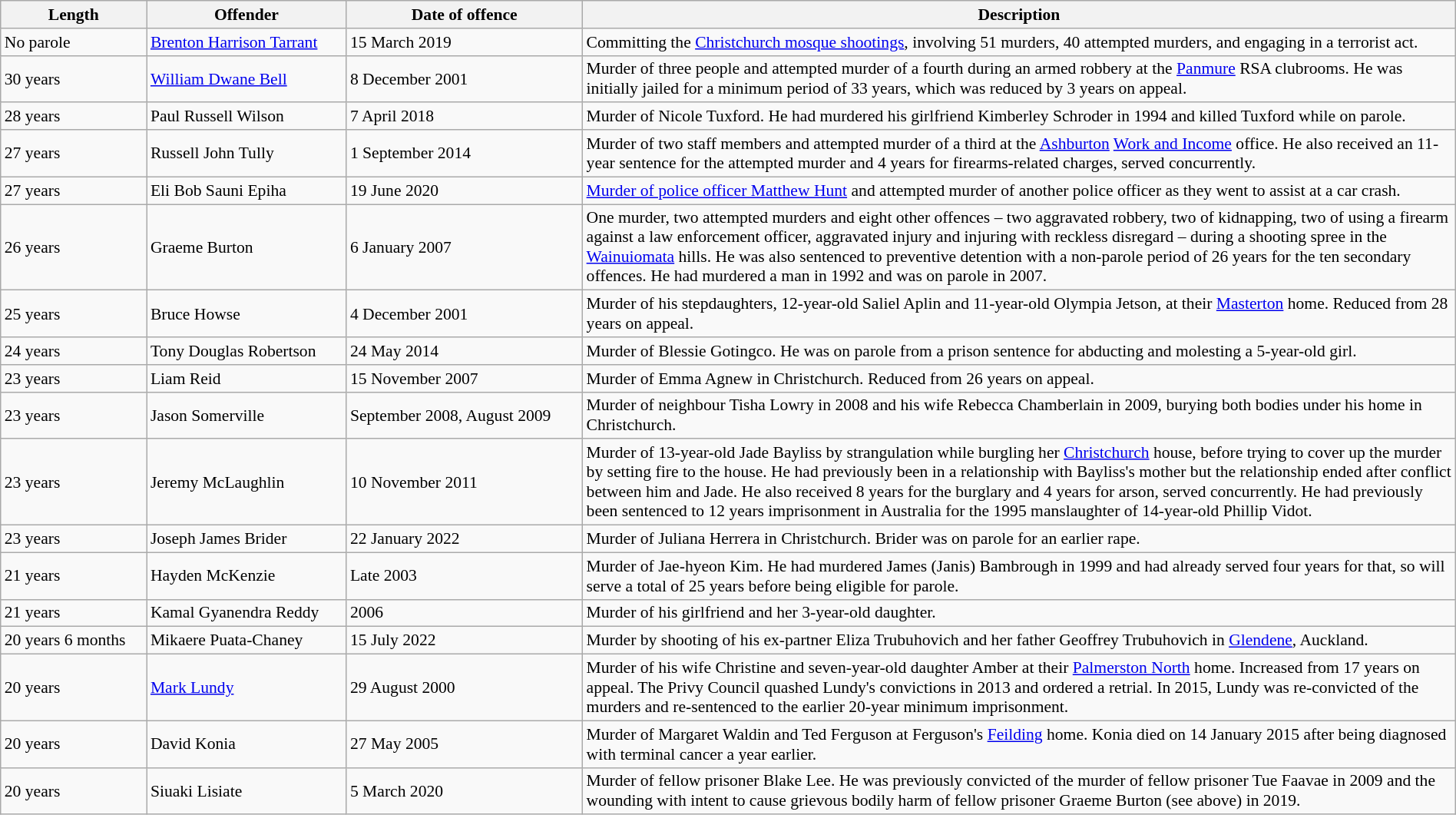<table class="wikitable sortable" width="100%" style="font-size:90%;">
<tr>
<th>Length</th>
<th>Offender</th>
<th>Date of offence</th>
<th width="60%">Description</th>
</tr>
<tr>
<td>No parole</td>
<td><a href='#'>Brenton Harrison Tarrant</a></td>
<td>15 March 2019</td>
<td>Committing the <a href='#'>Christchurch mosque shootings</a>, involving 51 murders, 40 attempted murders, and engaging in a terrorist act.</td>
</tr>
<tr>
<td>30 years</td>
<td><a href='#'>William Dwane Bell</a></td>
<td>8 December 2001</td>
<td>Murder of three people and attempted murder of a fourth during an armed robbery at the <a href='#'>Panmure</a> RSA clubrooms. He was initially jailed for a minimum period of 33 years, which was reduced by 3 years on appeal.</td>
</tr>
<tr>
<td>28 years</td>
<td>Paul Russell Wilson</td>
<td>7 April 2018</td>
<td>Murder of Nicole Tuxford. He had murdered his girlfriend Kimberley Schroder in 1994 and killed Tuxford while on parole.</td>
</tr>
<tr>
<td>27 years</td>
<td>Russell John Tully</td>
<td>1 September 2014</td>
<td>Murder of two staff members and attempted murder of a third at the <a href='#'>Ashburton</a> <a href='#'>Work and Income</a> office. He also received an 11-year sentence for the attempted murder and 4 years for firearms-related charges, served concurrently.</td>
</tr>
<tr>
<td>27 years</td>
<td>Eli Bob Sauni Epiha</td>
<td>19 June 2020</td>
<td><a href='#'>Murder of police officer Matthew Hunt</a> and attempted murder of another police officer as they went to assist at a car crash.</td>
</tr>
<tr>
<td>26 years</td>
<td>Graeme Burton</td>
<td>6 January 2007</td>
<td>One murder, two attempted murders and eight other offences – two aggravated robbery, two of kidnapping, two of using a firearm against a law enforcement officer, aggravated injury and injuring with reckless disregard – during a shooting spree in the <a href='#'>Wainuiomata</a> hills. He was also sentenced to preventive detention with a non-parole period of 26 years for the ten secondary offences. He had murdered a man in 1992 and was on parole in 2007.</td>
</tr>
<tr>
<td>25 years</td>
<td>Bruce Howse</td>
<td>4 December 2001</td>
<td>Murder of his stepdaughters, 12-year-old Saliel Aplin and 11-year-old Olympia Jetson, at their <a href='#'>Masterton</a> home. Reduced from 28 years on appeal.</td>
</tr>
<tr>
<td>24 years</td>
<td>Tony Douglas Robertson</td>
<td>24 May 2014</td>
<td>Murder of Blessie Gotingco. He was on parole from a prison sentence for abducting and molesting a 5-year-old girl.</td>
</tr>
<tr>
<td>23 years</td>
<td>Liam Reid</td>
<td>15 November 2007</td>
<td>Murder of Emma Agnew in Christchurch. Reduced from 26 years on appeal.</td>
</tr>
<tr>
<td>23 years</td>
<td>Jason Somerville</td>
<td>September 2008, August 2009</td>
<td>Murder of neighbour Tisha Lowry in 2008 and his wife Rebecca Chamberlain in 2009, burying both bodies under his home in Christchurch.</td>
</tr>
<tr>
<td>23 years</td>
<td>Jeremy McLaughlin</td>
<td>10 November 2011</td>
<td>Murder of 13-year-old Jade Bayliss by strangulation while burgling her <a href='#'>Christchurch</a> house, before trying to cover up the murder by setting fire to the house. He had previously been in a relationship with Bayliss's mother but the relationship ended after conflict between him and Jade. He also received 8 years for the burglary and 4 years for arson, served concurrently.  He had previously been sentenced to 12 years imprisonment in Australia for the 1995 manslaughter of 14-year-old Phillip Vidot.</td>
</tr>
<tr>
<td>23 years</td>
<td>Joseph James Brider</td>
<td>22 January 2022</td>
<td>Murder of Juliana Herrera in Christchurch. Brider was on parole for an earlier rape.</td>
</tr>
<tr>
<td>21 years</td>
<td>Hayden McKenzie</td>
<td>Late 2003</td>
<td>Murder of Jae-hyeon Kim. He had murdered James (Janis) Bambrough in 1999 and had already served four years for that, so will serve a total of 25 years before being eligible for parole.</td>
</tr>
<tr>
<td>21 years</td>
<td>Kamal Gyanendra Reddy</td>
<td>2006</td>
<td>Murder of his girlfriend and her 3-year-old daughter.</td>
</tr>
<tr>
<td>20 years 6 months</td>
<td>Mikaere Puata-Chaney</td>
<td>15 July 2022</td>
<td>Murder by shooting of his ex-partner Eliza Trubuhovich and her father Geoffrey Trubuhovich in <a href='#'>Glendene</a>, Auckland.</td>
</tr>
<tr>
<td>20 years</td>
<td><a href='#'>Mark Lundy</a></td>
<td>29 August 2000</td>
<td>Murder of his wife Christine and seven-year-old daughter Amber at their <a href='#'>Palmerston North</a> home. Increased from 17 years on appeal. The Privy Council quashed Lundy's convictions in 2013 and ordered a retrial. In 2015, Lundy was re-convicted of the murders and re-sentenced to the earlier 20-year minimum imprisonment.</td>
</tr>
<tr>
<td>20 years</td>
<td>David Konia</td>
<td>27 May 2005</td>
<td>Murder of Margaret Waldin and Ted Ferguson at Ferguson's <a href='#'>Feilding</a> home. Konia died on 14 January 2015 after being diagnosed with terminal cancer a year earlier.</td>
</tr>
<tr>
<td>20 years</td>
<td>Siuaki Lisiate</td>
<td>5 March 2020</td>
<td>Murder of fellow prisoner Blake Lee. He was previously convicted of the murder of fellow prisoner Tue Faavae in 2009 and the wounding with intent to cause grievous bodily harm of fellow prisoner Graeme Burton (see above) in 2019.</td>
</tr>
</table>
